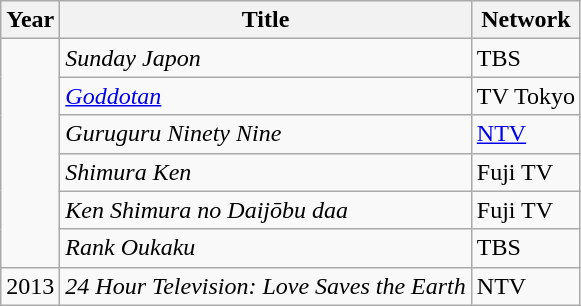<table class="wikitable">
<tr>
<th>Year</th>
<th>Title</th>
<th>Network</th>
</tr>
<tr>
<td rowspan="6"></td>
<td><em>Sunday Japon</em></td>
<td>TBS</td>
</tr>
<tr>
<td><em><a href='#'>Goddotan</a></em></td>
<td>TV Tokyo</td>
</tr>
<tr>
<td><em>Guruguru Ninety Nine</em></td>
<td><a href='#'>NTV</a></td>
</tr>
<tr>
<td><em>Shimura Ken</em></td>
<td>Fuji TV</td>
</tr>
<tr>
<td><em>Ken Shimura no Daijōbu daa</em></td>
<td>Fuji TV</td>
</tr>
<tr>
<td><em>Rank Oukaku</em></td>
<td>TBS</td>
</tr>
<tr>
<td>2013</td>
<td><em>24 Hour Television: Love Saves the Earth</em></td>
<td>NTV</td>
</tr>
</table>
